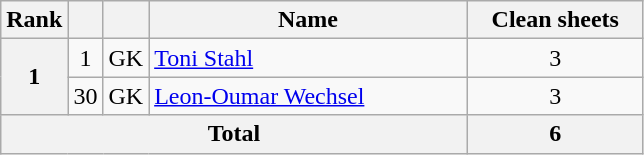<table class="wikitable" style="text-align:center;">
<tr>
<th>Rank</th>
<th></th>
<th></th>
<th width=205>Name</th>
<th width=110>Clean sheets</th>
</tr>
<tr>
<th rowspan=2>1</th>
<td>1</td>
<td>GK</td>
<td align="left"> <a href='#'>Toni Stahl</a></td>
<td>3</td>
</tr>
<tr>
<td>30</td>
<td>GK</td>
<td align="left"> <a href='#'>Leon-Oumar Wechsel</a></td>
<td>3</td>
</tr>
<tr>
<th colspan=4>Total</th>
<th>6</th>
</tr>
</table>
